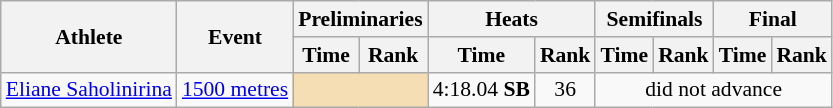<table class=wikitable style="font-size:90%;">
<tr>
<th rowspan="2">Athlete</th>
<th rowspan="2">Event</th>
<th colspan="2">Preliminaries</th>
<th colspan="2">Heats</th>
<th colspan="2">Semifinals</th>
<th colspan="2">Final</th>
</tr>
<tr>
<th>Time</th>
<th>Rank</th>
<th>Time</th>
<th>Rank</th>
<th>Time</th>
<th>Rank</th>
<th>Time</th>
<th>Rank</th>
</tr>
<tr style="border-top: single;">
<td><a href='#'>Eliane Saholinirina</a></td>
<td><a href='#'>1500 metres</a></td>
<td colspan= 2 bgcolor="wheat"></td>
<td align=center>4:18.04 <strong>SB</strong></td>
<td align=center>36</td>
<td align=center colspan=4>did not advance</td>
</tr>
</table>
